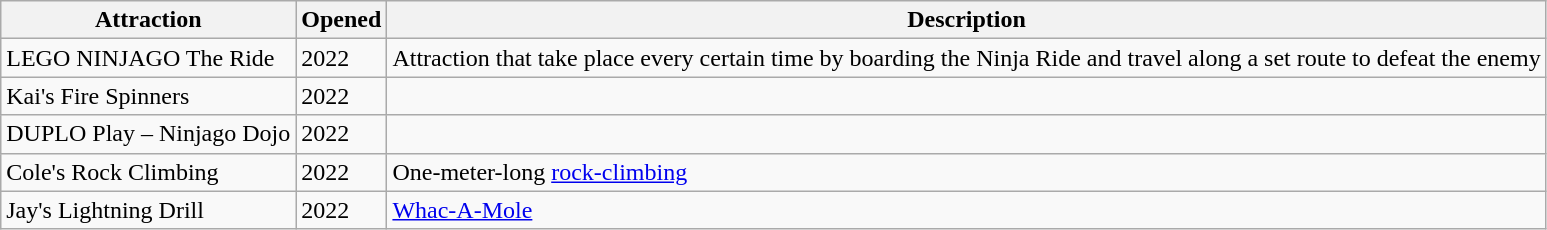<table class="wikitable sortable">
<tr>
<th>Attraction</th>
<th>Opened</th>
<th>Description</th>
</tr>
<tr>
<td>LEGO NINJAGO The Ride</td>
<td>2022</td>
<td>Attraction that take place every certain time by boarding the Ninja Ride and travel along a set route to defeat the enemy </td>
</tr>
<tr>
<td>Kai's Fire Spinners</td>
<td>2022</td>
<td></td>
</tr>
<tr>
<td>DUPLO Play – Ninjago Dojo</td>
<td>2022</td>
<td></td>
</tr>
<tr>
<td>Cole's Rock Climbing</td>
<td>2022</td>
<td>One-meter-long <a href='#'>rock-climbing</a></td>
</tr>
<tr>
<td>Jay's Lightning Drill</td>
<td>2022</td>
<td><a href='#'>Whac-A-Mole</a></td>
</tr>
</table>
